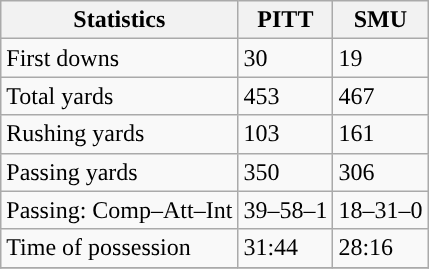<table class="wikitable" style="float: left;">
<tr>
<th>Statistics</th>
<th>PITT</th>
<th>SMU</th>
</tr>
<tr>
<td>First downs</td>
<td>30</td>
<td>19</td>
</tr>
<tr>
<td>Total yards</td>
<td>453</td>
<td>467</td>
</tr>
<tr>
<td>Rushing yards</td>
<td>103</td>
<td>161</td>
</tr>
<tr>
<td>Passing yards</td>
<td>350</td>
<td>306</td>
</tr>
<tr>
<td>Passing: Comp–Att–Int</td>
<td>39–58–1</td>
<td>18–31–0</td>
</tr>
<tr>
<td>Time of possession</td>
<td>31:44</td>
<td>28:16</td>
</tr>
<tr>
</tr>
</table>
